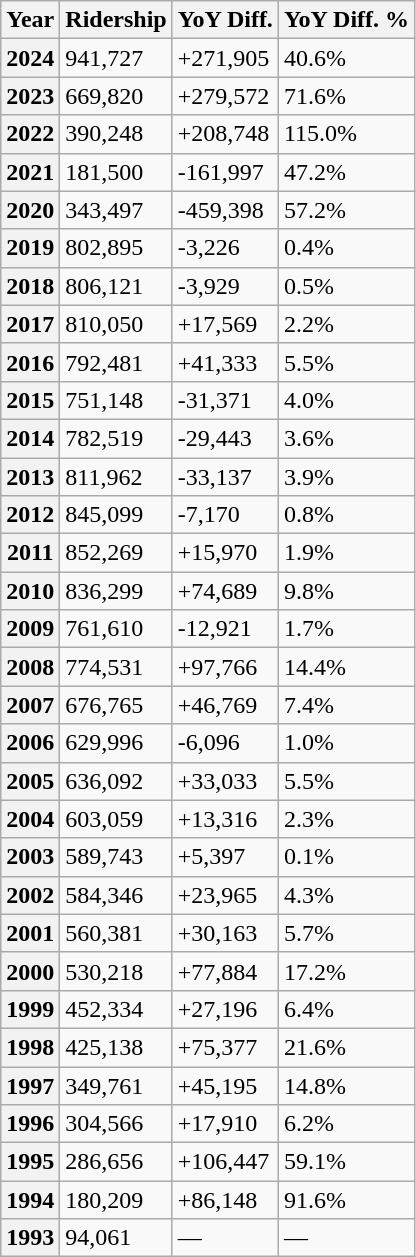<table class="wikitable sortable mw-collapsible">
<tr>
<th>Year</th>
<th>Ridership</th>
<th>YoY Diff.</th>
<th>YoY Diff. %</th>
</tr>
<tr>
<th>2024</th>
<td>941,727</td>
<td>+271,905</td>
<td> 40.6%</td>
</tr>
<tr>
<th>2023</th>
<td>669,820</td>
<td>+279,572</td>
<td> 71.6%</td>
</tr>
<tr>
<th>2022</th>
<td>390,248</td>
<td>+208,748</td>
<td> 115.0%</td>
</tr>
<tr>
<th>2021</th>
<td>181,500</td>
<td>-161,997</td>
<td> 47.2%</td>
</tr>
<tr>
<th>2020</th>
<td>343,497</td>
<td>-459,398</td>
<td> 57.2%</td>
</tr>
<tr>
<th>2019</th>
<td>802,895</td>
<td>-3,226</td>
<td> 0.4%</td>
</tr>
<tr>
<th>2018</th>
<td>806,121</td>
<td>-3,929</td>
<td> 0.5%</td>
</tr>
<tr>
<th>2017</th>
<td>810,050</td>
<td>+17,569</td>
<td> 2.2%</td>
</tr>
<tr>
<th>2016</th>
<td>792,481</td>
<td>+41,333</td>
<td> 5.5%</td>
</tr>
<tr>
<th>2015</th>
<td>751,148</td>
<td>-31,371</td>
<td> 4.0%</td>
</tr>
<tr>
<th>2014</th>
<td>782,519</td>
<td>-29,443</td>
<td> 3.6%</td>
</tr>
<tr>
<th>2013</th>
<td>811,962</td>
<td>-33,137</td>
<td> 3.9%</td>
</tr>
<tr>
<th>2012</th>
<td>845,099</td>
<td>-7,170</td>
<td> 0.8%</td>
</tr>
<tr>
<th>2011</th>
<td>852,269</td>
<td>+15,970</td>
<td> 1.9%</td>
</tr>
<tr>
<th>2010</th>
<td>836,299</td>
<td>+74,689</td>
<td> 9.8%</td>
</tr>
<tr>
<th>2009</th>
<td>761,610</td>
<td>-12,921</td>
<td> 1.7%</td>
</tr>
<tr>
<th>2008</th>
<td>774,531</td>
<td>+97,766</td>
<td> 14.4%</td>
</tr>
<tr>
<th>2007</th>
<td>676,765</td>
<td>+46,769</td>
<td> 7.4%</td>
</tr>
<tr>
<th>2006</th>
<td>629,996</td>
<td>-6,096</td>
<td> 1.0%</td>
</tr>
<tr>
<th>2005</th>
<td>636,092</td>
<td>+33,033</td>
<td> 5.5%</td>
</tr>
<tr>
<th>2004</th>
<td>603,059</td>
<td>+13,316</td>
<td> 2.3%</td>
</tr>
<tr>
<th>2003</th>
<td>589,743</td>
<td>+5,397</td>
<td> 0.1%</td>
</tr>
<tr>
<th>2002</th>
<td>584,346</td>
<td>+23,965</td>
<td> 4.3%</td>
</tr>
<tr>
<th>2001</th>
<td>560,381</td>
<td>+30,163</td>
<td> 5.7%</td>
</tr>
<tr>
<th>2000</th>
<td>530,218</td>
<td>+77,884</td>
<td> 17.2%</td>
</tr>
<tr>
<th>1999</th>
<td>452,334</td>
<td>+27,196</td>
<td> 6.4%</td>
</tr>
<tr>
<th>1998</th>
<td>425,138</td>
<td>+75,377</td>
<td> 21.6%</td>
</tr>
<tr>
<th>1997</th>
<td>349,761</td>
<td>+45,195</td>
<td> 14.8%</td>
</tr>
<tr>
<th>1996</th>
<td>304,566</td>
<td>+17,910</td>
<td> 6.2%</td>
</tr>
<tr>
<th>1995</th>
<td>286,656</td>
<td>+106,447</td>
<td> 59.1%</td>
</tr>
<tr>
<th>1994</th>
<td>180,209</td>
<td>+86,148</td>
<td> 91.6%</td>
</tr>
<tr>
<th>1993</th>
<td>94,061</td>
<td>—</td>
<td>—</td>
</tr>
</table>
